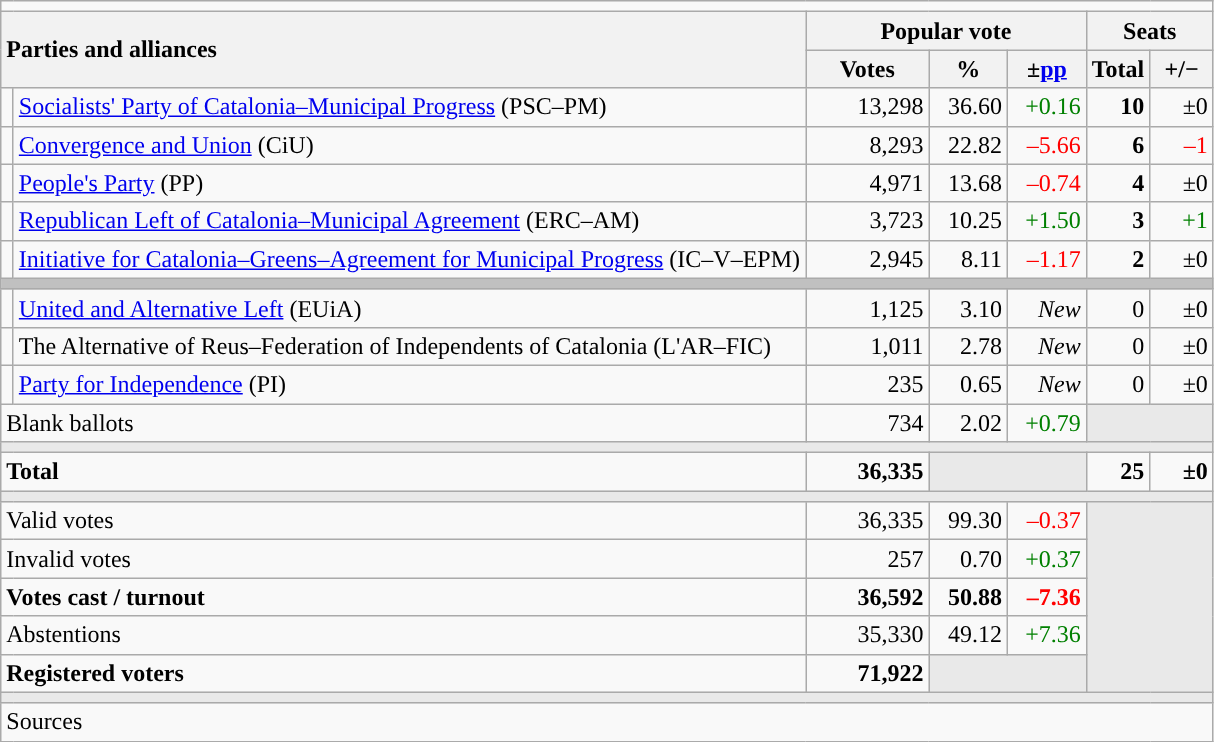<table class="wikitable" style="text-align:right;">
<tr>
<td colspan="7"></td>
</tr>
<tr>
<th style="text-align:left;" rowspan="2" colspan="2" width="525">Parties and alliances</th>
<th colspan="3">Popular vote</th>
<th colspan="2">Seats</th>
</tr>
<tr>
<th width="75">Votes</th>
<th width="45">%</th>
<th width="45">±<a href='#'>pp</a></th>
<th width="35">Total</th>
<th width="35">+/−</th>
</tr>
<tr>
<td width="1" style="color:inherit;background:"></td>
<td align="left"><a href='#'>Socialists' Party of Catalonia–Municipal Progress</a> (PSC–PM)</td>
<td>13,298</td>
<td>36.60</td>
<td style="color:green;">+0.16</td>
<td><strong>10</strong></td>
<td>±0</td>
</tr>
<tr>
<td style="color:inherit;background:"></td>
<td align="left"><a href='#'>Convergence and Union</a> (CiU)</td>
<td>8,293</td>
<td>22.82</td>
<td style="color:red;">–5.66</td>
<td><strong>6</strong></td>
<td style="color:red;">–1</td>
</tr>
<tr>
<td style="color:inherit;background:"></td>
<td align="left"><a href='#'>People's Party</a> (PP)</td>
<td>4,971</td>
<td>13.68</td>
<td style="color:red;">–0.74</td>
<td><strong>4</strong></td>
<td>±0</td>
</tr>
<tr>
<td style="color:inherit;background:"></td>
<td align="left"><a href='#'>Republican Left of Catalonia–Municipal Agreement</a> (ERC–AM)</td>
<td>3,723</td>
<td>10.25</td>
<td style="color:green;">+1.50</td>
<td><strong>3</strong></td>
<td style="color:green;">+1</td>
</tr>
<tr>
<td style="color:inherit;background:"></td>
<td align="left"><a href='#'>Initiative for Catalonia–Greens–Agreement for Municipal Progress</a> (IC–V–EPM)</td>
<td>2,945</td>
<td>8.11</td>
<td style="color:red;">–1.17</td>
<td><strong>2</strong></td>
<td>±0</td>
</tr>
<tr>
<td colspan="7" style="color:inherit;background:#C0C0C0"></td>
</tr>
<tr>
<td style="color:inherit;background:"></td>
<td align="left"><a href='#'>United and Alternative Left</a> (EUiA)</td>
<td>1,125</td>
<td>3.10</td>
<td><em>New</em></td>
<td>0</td>
<td>±0</td>
</tr>
<tr>
<td style="color:inherit;background:"></td>
<td align="left">The Alternative of Reus–Federation of Independents of Catalonia (L'AR–FIC)</td>
<td>1,011</td>
<td>2.78</td>
<td><em>New</em></td>
<td>0</td>
<td>±0</td>
</tr>
<tr>
<td style="color:inherit;background:"></td>
<td align="left"><a href='#'>Party for Independence</a> (PI)</td>
<td>235</td>
<td>0.65</td>
<td><em>New</em></td>
<td>0</td>
<td>±0</td>
</tr>
<tr>
<td align="left" colspan="2">Blank ballots</td>
<td>734</td>
<td>2.02</td>
<td style="color:green;">+0.79</td>
<td style="color:inherit;background:#E9E9E9" colspan="2"></td>
</tr>
<tr>
<td colspan="7" style="color:inherit;background:#E9E9E9"></td>
</tr>
<tr style="font-weight:bold;">
<td align="left" colspan="2">Total</td>
<td>36,335</td>
<td bgcolor="#E9E9E9" colspan="2"></td>
<td>25</td>
<td>±0</td>
</tr>
<tr>
<td colspan="7" style="color:inherit;background:#E9E9E9"></td>
</tr>
<tr>
<td align="left" colspan="2">Valid votes</td>
<td>36,335</td>
<td>99.30</td>
<td style="color:red;">–0.37</td>
<td bgcolor="#E9E9E9" colspan="2" rowspan="5"></td>
</tr>
<tr>
<td align="left" colspan="2">Invalid votes</td>
<td>257</td>
<td>0.70</td>
<td style="color:green;">+0.37</td>
</tr>
<tr style="font-weight:bold;">
<td align="left" colspan="2">Votes cast / turnout</td>
<td>36,592</td>
<td>50.88</td>
<td style="color:red;">–7.36</td>
</tr>
<tr>
<td align="left" colspan="2">Abstentions</td>
<td>35,330</td>
<td>49.12</td>
<td style="color:green;">+7.36</td>
</tr>
<tr style="font-weight:bold;">
<td align="left" colspan="2">Registered voters</td>
<td>71,922</td>
<td bgcolor="#E9E9E9" colspan="2"></td>
</tr>
<tr>
<td colspan="7" style="color:inherit;background:#E9E9E9"></td>
</tr>
<tr>
<td align="left" colspan="7">Sources</td>
</tr>
</table>
